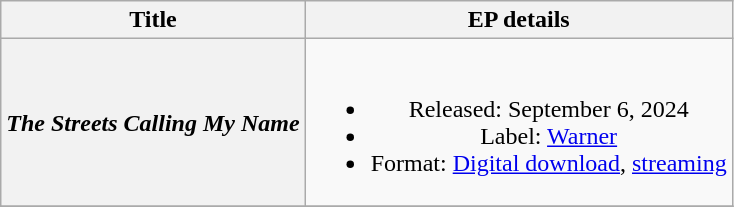<table class="wikitable plainrowheaders" style="text-align:center;">
<tr>
<th scope="col" scope="col">Title</th>
<th scope="col" scope="col";">EP details</th>
</tr>
<tr>
<th scope="row"><em>The Streets Calling My Name</em></th>
<td><br><ul><li>Released: September 6, 2024</li><li>Label: <a href='#'>Warner</a></li><li>Format: <a href='#'>Digital download</a>, <a href='#'>streaming</a></li></ul></td>
</tr>
<tr>
</tr>
</table>
